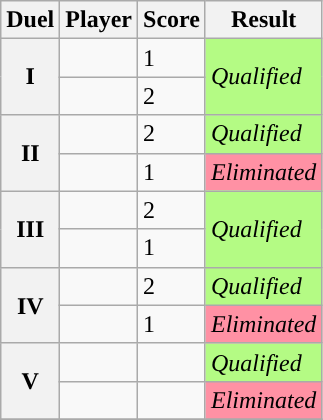<table class="wikitable sortable">
<tr>
<th>Duel</th>
<th>Player</th>
<th>Score</th>
<th>Result</th>
</tr>
<tr>
<th rowspan="2" class="unsortable">I</th>
<td></td>
<td>1</td>
<td rowspan=2 style="background:#B4FB84"><em>Qualified</em></td>
</tr>
<tr>
<td></td>
<td>2</td>
</tr>
<tr>
<th rowspan="2" class="unsortable">II</th>
<td></td>
<td>2</td>
<td style="background:#B4FB84"><em>Qualified</em></td>
</tr>
<tr>
<td></td>
<td>1</td>
<td style="background:#FF91A4"><em>Eliminated</em></td>
</tr>
<tr>
<th rowspan="2" class="unsortable">III</th>
<td></td>
<td>2</td>
<td rowspan=2 style="background:#B4FB84"><em>Qualified</em></td>
</tr>
<tr>
<td></td>
<td>1</td>
</tr>
<tr>
<th rowspan="2" class="unsortable">IV</th>
<td></td>
<td>2</td>
<td style="background:#B4FB84"><em>Qualified</em></td>
</tr>
<tr>
<td></td>
<td>1</td>
<td style="background:#FF91A4"><em>Eliminated</em></td>
</tr>
<tr>
<th rowspan="2" class="unsortable">V</th>
<td></td>
<td></td>
<td style="background:#B4FB84"><em>Qualified</em></td>
</tr>
<tr>
<td></td>
<td></td>
<td style="background:#FF91A4"><em>Eliminated</em></td>
</tr>
<tr>
</tr>
</table>
